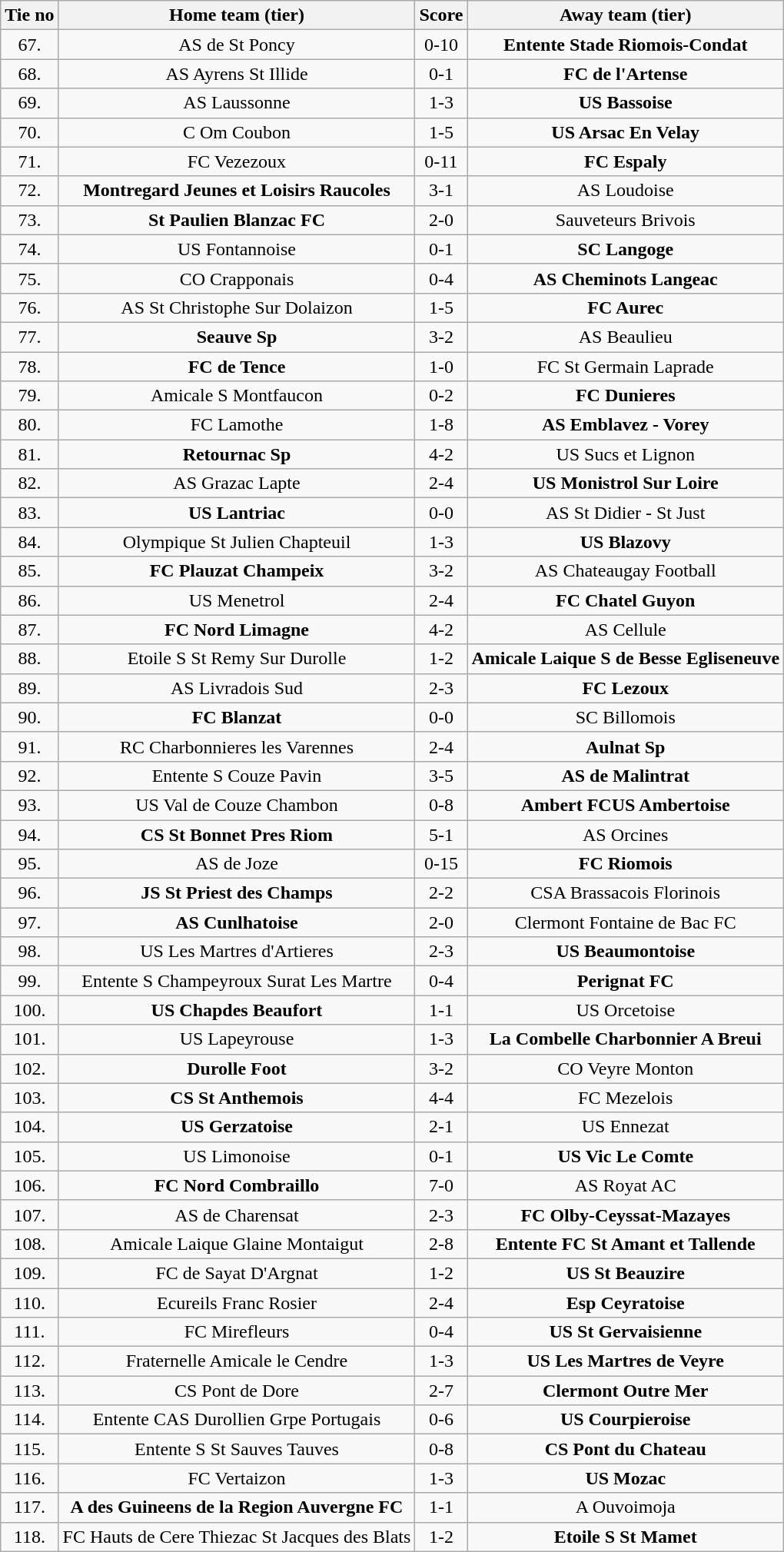<table class="wikitable" style="text-align: center">
<tr>
<th>Tie no</th>
<th>Home team (tier)</th>
<th>Score</th>
<th>Away team (tier)</th>
</tr>
<tr>
<td>67.</td>
<td>AS de St Poncy</td>
<td>0-10</td>
<td><strong>Entente Stade Riomois-Condat</strong></td>
</tr>
<tr>
<td>68.</td>
<td>AS Ayrens St Illide</td>
<td>0-1</td>
<td><strong>FC de l'Artense</strong></td>
</tr>
<tr>
<td>69.</td>
<td>AS Laussonne</td>
<td>1-3</td>
<td><strong>US Bassoise</strong></td>
</tr>
<tr>
<td>70.</td>
<td>C Om Coubon</td>
<td>1-5</td>
<td><strong>US Arsac En Velay</strong></td>
</tr>
<tr>
<td>71.</td>
<td>FC Vezezoux</td>
<td>0-11</td>
<td><strong>FC Espaly</strong></td>
</tr>
<tr>
<td>72.</td>
<td><strong>Montregard Jeunes et Loisirs Raucoles</strong></td>
<td>3-1</td>
<td>AS Loudoise</td>
</tr>
<tr>
<td>73.</td>
<td><strong>St Paulien Blanzac FC</strong></td>
<td>2-0</td>
<td>Sauveteurs Brivois</td>
</tr>
<tr>
<td>74.</td>
<td>US Fontannoise</td>
<td>0-1</td>
<td><strong>SC Langoge</strong></td>
</tr>
<tr>
<td>75.</td>
<td>CO Crapponais</td>
<td>0-4</td>
<td><strong>AS Cheminots Langeac</strong></td>
</tr>
<tr>
<td>76.</td>
<td>AS St Christophe Sur Dolaizon</td>
<td>1-5</td>
<td><strong>FC Aurec</strong></td>
</tr>
<tr>
<td>77.</td>
<td><strong>Seauve Sp</strong></td>
<td>3-2</td>
<td>AS Beaulieu</td>
</tr>
<tr>
<td>78.</td>
<td><strong>FC de Tence</strong></td>
<td>1-0</td>
<td>FC St Germain Laprade</td>
</tr>
<tr>
<td>79.</td>
<td>Amicale S Montfaucon</td>
<td>0-2</td>
<td><strong>FC Dunieres</strong></td>
</tr>
<tr>
<td>80.</td>
<td>FC Lamothe</td>
<td>1-8</td>
<td><strong>AS Emblavez - Vorey</strong></td>
</tr>
<tr>
<td>81.</td>
<td><strong>Retournac Sp</strong></td>
<td>4-2</td>
<td>US Sucs et Lignon</td>
</tr>
<tr>
<td>82.</td>
<td>AS Grazac Lapte</td>
<td>2-4</td>
<td><strong>US Monistrol Sur Loire</strong></td>
</tr>
<tr>
<td>83.</td>
<td><strong>US Lantriac</strong></td>
<td>0-0 </td>
<td>AS St Didier - St Just</td>
</tr>
<tr>
<td>84.</td>
<td>Olympique St Julien Chapteuil</td>
<td>1-3</td>
<td><strong>US Blazovy</strong></td>
</tr>
<tr>
<td>85.</td>
<td><strong>FC Plauzat Champeix</strong></td>
<td>3-2</td>
<td>AS Chateaugay Football</td>
</tr>
<tr>
<td>86.</td>
<td>US Menetrol</td>
<td>2-4</td>
<td><strong>FC Chatel Guyon</strong></td>
</tr>
<tr>
<td>87.</td>
<td><strong>FC Nord Limagne</strong></td>
<td>4-2</td>
<td>AS Cellule</td>
</tr>
<tr>
<td>88.</td>
<td>Etoile S St Remy Sur Durolle</td>
<td>1-2</td>
<td><strong>Amicale Laique S de Besse Egliseneuve</strong></td>
</tr>
<tr>
<td>89.</td>
<td>AS Livradois Sud</td>
<td>2-3</td>
<td><strong>FC Lezoux</strong></td>
</tr>
<tr>
<td>90.</td>
<td><strong>FC Blanzat</strong></td>
<td>0-0 </td>
<td>SC Billomois</td>
</tr>
<tr>
<td>91.</td>
<td>RC Charbonnieres les Varennes</td>
<td>2-4</td>
<td><strong>Aulnat Sp</strong></td>
</tr>
<tr>
<td>92.</td>
<td>Entente S Couze Pavin</td>
<td>3-5 </td>
<td><strong>AS de Malintrat</strong></td>
</tr>
<tr>
<td>93.</td>
<td>US Val de Couze Chambon</td>
<td>0-8</td>
<td><strong>Ambert FCUS Ambertoise</strong></td>
</tr>
<tr>
<td>94.</td>
<td><strong>CS St Bonnet Pres Riom</strong></td>
<td>5-1</td>
<td>AS Orcines</td>
</tr>
<tr>
<td>95.</td>
<td>AS de Joze</td>
<td>0-15</td>
<td><strong>FC Riomois</strong></td>
</tr>
<tr>
<td>96.</td>
<td><strong>JS St Priest des Champs</strong></td>
<td>2-2 </td>
<td>CSA Brassacois Florinois</td>
</tr>
<tr>
<td>97.</td>
<td><strong>AS Cunlhatoise</strong></td>
<td>2-0</td>
<td>Clermont Fontaine de Bac FC</td>
</tr>
<tr>
<td>98.</td>
<td>US Les Martres d'Artieres</td>
<td>2-3 </td>
<td><strong>US Beaumontoise</strong></td>
</tr>
<tr>
<td>99.</td>
<td>Entente S Champeyroux Surat Les Martre</td>
<td>0-4</td>
<td><strong>Perignat FC</strong></td>
</tr>
<tr>
<td>100.</td>
<td><strong>US Chapdes Beaufort</strong></td>
<td>1-1 </td>
<td>US Orcetoise</td>
</tr>
<tr>
<td>101.</td>
<td>US Lapeyrouse</td>
<td>1-3</td>
<td><strong>La Combelle Charbonnier A Breui</strong></td>
</tr>
<tr>
<td>102.</td>
<td><strong>Durolle Foot</strong></td>
<td>3-2</td>
<td>CO Veyre Monton</td>
</tr>
<tr>
<td>103.</td>
<td><strong>CS St Anthemois</strong></td>
<td>4-4 </td>
<td>FC Mezelois</td>
</tr>
<tr>
<td>104.</td>
<td><strong>US Gerzatoise</strong></td>
<td>2-1</td>
<td>US Ennezat</td>
</tr>
<tr>
<td>105.</td>
<td>US Limonoise</td>
<td>0-1</td>
<td><strong>US Vic Le Comte</strong></td>
</tr>
<tr>
<td>106.</td>
<td><strong>FC Nord Combraillo</strong></td>
<td>7-0</td>
<td>AS Royat AC</td>
</tr>
<tr>
<td>107.</td>
<td>AS de Charensat</td>
<td>2-3</td>
<td><strong>FC Olby-Ceyssat-Mazayes</strong></td>
</tr>
<tr>
<td>108.</td>
<td>Amicale Laique Glaine Montaigut</td>
<td>2-8</td>
<td><strong>Entente FC St Amant et Tallende</strong></td>
</tr>
<tr>
<td>109.</td>
<td>FC de Sayat D'Argnat</td>
<td>1-2</td>
<td><strong>US St Beauzire</strong></td>
</tr>
<tr>
<td>110.</td>
<td>Ecureils Franc Rosier</td>
<td>2-4</td>
<td><strong>Esp Ceyratoise</strong></td>
</tr>
<tr>
<td>111.</td>
<td>FC Mirefleurs</td>
<td>0-4</td>
<td><strong>US St Gervaisienne</strong></td>
</tr>
<tr>
<td>112.</td>
<td>Fraternelle Amicale le Cendre</td>
<td>1-3</td>
<td><strong>US Les Martres de Veyre</strong></td>
</tr>
<tr>
<td>113.</td>
<td>CS Pont de Dore</td>
<td>2-7</td>
<td><strong>Clermont Outre Mer</strong></td>
</tr>
<tr>
<td>114.</td>
<td>Entente CAS Durollien Grpe Portugais</td>
<td>0-6</td>
<td><strong>US Courpieroise</strong></td>
</tr>
<tr>
<td>115.</td>
<td>Entente S St Sauves Tauves</td>
<td>0-8</td>
<td><strong>CS Pont du Chateau</strong></td>
</tr>
<tr>
<td>116.</td>
<td>FC Vertaizon</td>
<td>1-3</td>
<td><strong>US Mozac</strong></td>
</tr>
<tr>
<td>117.</td>
<td><strong>A des Guineens de la Region Auvergne FC</strong></td>
<td>1-1 </td>
<td>A Ouvoimoja</td>
</tr>
<tr>
<td>118.</td>
<td>FC Hauts de Cere Thiezac St Jacques des Blats</td>
<td>1-2</td>
<td><strong>Etoile S St Mamet</strong></td>
</tr>
</table>
